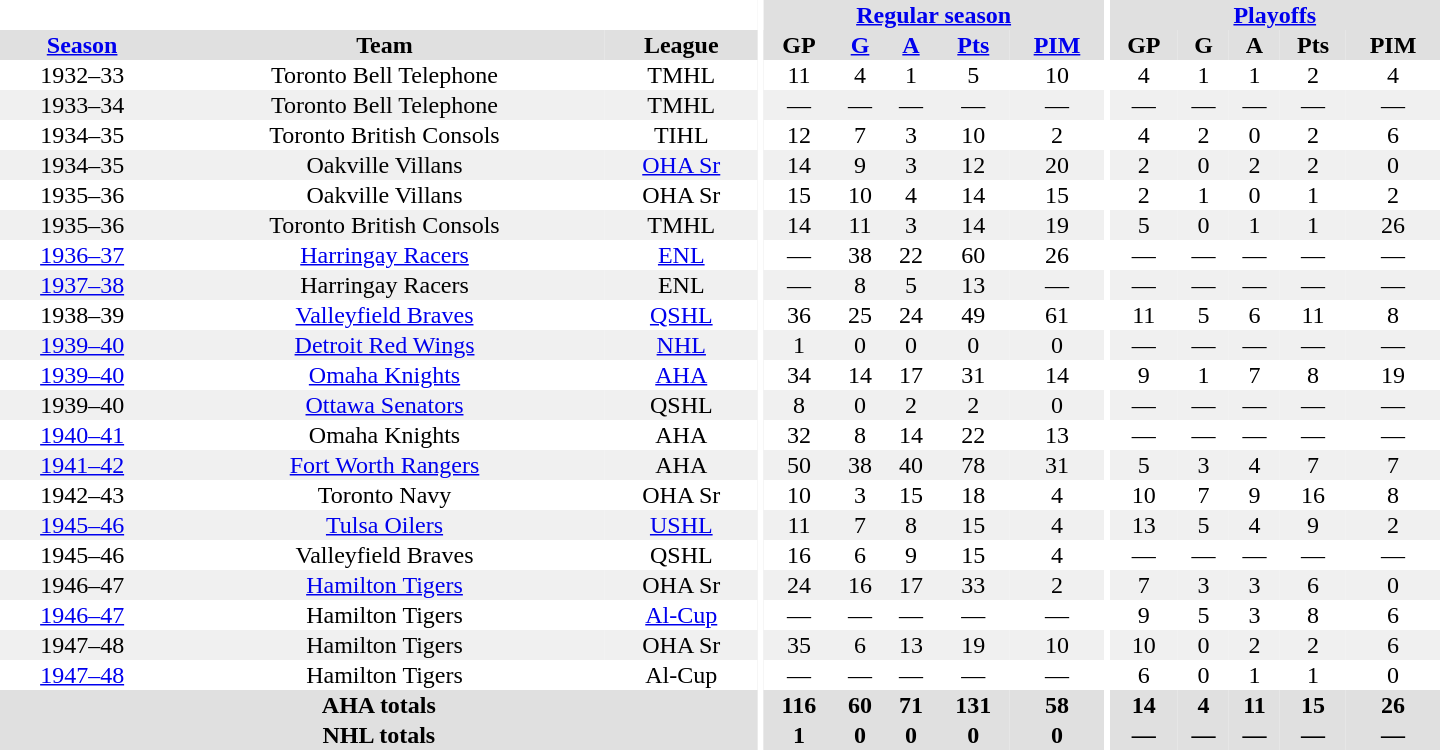<table border="0" cellpadding="1" cellspacing="0" style="text-align:center; width:60em">
<tr bgcolor="#e0e0e0">
<th colspan="3" bgcolor="#ffffff"></th>
<th rowspan="100" bgcolor="#ffffff"></th>
<th colspan="5"><a href='#'>Regular season</a></th>
<th rowspan="100" bgcolor="#ffffff"></th>
<th colspan="5"><a href='#'>Playoffs</a></th>
</tr>
<tr bgcolor="#e0e0e0">
<th><a href='#'>Season</a></th>
<th>Team</th>
<th>League</th>
<th>GP</th>
<th><a href='#'>G</a></th>
<th><a href='#'>A</a></th>
<th><a href='#'>Pts</a></th>
<th><a href='#'>PIM</a></th>
<th>GP</th>
<th>G</th>
<th>A</th>
<th>Pts</th>
<th>PIM</th>
</tr>
<tr>
<td>1932–33</td>
<td>Toronto Bell Telephone</td>
<td>TMHL</td>
<td>11</td>
<td>4</td>
<td>1</td>
<td>5</td>
<td>10</td>
<td>4</td>
<td>1</td>
<td>1</td>
<td>2</td>
<td>4</td>
</tr>
<tr bgcolor="#f0f0f0">
<td>1933–34</td>
<td>Toronto Bell Telephone</td>
<td>TMHL</td>
<td>—</td>
<td>—</td>
<td>—</td>
<td>—</td>
<td>—</td>
<td>—</td>
<td>—</td>
<td>—</td>
<td>—</td>
<td>—</td>
</tr>
<tr>
<td>1934–35</td>
<td>Toronto British Consols</td>
<td>TIHL</td>
<td>12</td>
<td>7</td>
<td>3</td>
<td>10</td>
<td>2</td>
<td>4</td>
<td>2</td>
<td>0</td>
<td>2</td>
<td>6</td>
</tr>
<tr bgcolor="#f0f0f0">
<td>1934–35</td>
<td>Oakville Villans</td>
<td><a href='#'>OHA Sr</a></td>
<td>14</td>
<td>9</td>
<td>3</td>
<td>12</td>
<td>20</td>
<td>2</td>
<td>0</td>
<td>2</td>
<td>2</td>
<td>0</td>
</tr>
<tr>
<td>1935–36</td>
<td>Oakville Villans</td>
<td>OHA Sr</td>
<td>15</td>
<td>10</td>
<td>4</td>
<td>14</td>
<td>15</td>
<td>2</td>
<td>1</td>
<td>0</td>
<td>1</td>
<td>2</td>
</tr>
<tr bgcolor="#f0f0f0">
<td>1935–36</td>
<td>Toronto British Consols</td>
<td>TMHL</td>
<td>14</td>
<td>11</td>
<td>3</td>
<td>14</td>
<td>19</td>
<td>5</td>
<td>0</td>
<td>1</td>
<td>1</td>
<td>26</td>
</tr>
<tr>
<td><a href='#'>1936–37</a></td>
<td><a href='#'>Harringay Racers</a></td>
<td><a href='#'>ENL</a></td>
<td>—</td>
<td>38</td>
<td>22</td>
<td>60</td>
<td>26</td>
<td>—</td>
<td>—</td>
<td>—</td>
<td>—</td>
<td>—</td>
</tr>
<tr bgcolor="#f0f0f0">
<td><a href='#'>1937–38</a></td>
<td>Harringay Racers</td>
<td>ENL</td>
<td>—</td>
<td>8</td>
<td>5</td>
<td>13</td>
<td>—</td>
<td>—</td>
<td>—</td>
<td>—</td>
<td>—</td>
<td>—</td>
</tr>
<tr>
<td>1938–39</td>
<td><a href='#'>Valleyfield Braves</a></td>
<td><a href='#'>QSHL</a></td>
<td>36</td>
<td>25</td>
<td>24</td>
<td>49</td>
<td>61</td>
<td>11</td>
<td>5</td>
<td>6</td>
<td>11</td>
<td>8</td>
</tr>
<tr bgcolor="#f0f0f0">
<td><a href='#'>1939–40</a></td>
<td><a href='#'>Detroit Red Wings</a></td>
<td><a href='#'>NHL</a></td>
<td>1</td>
<td>0</td>
<td>0</td>
<td>0</td>
<td>0</td>
<td>—</td>
<td>—</td>
<td>—</td>
<td>—</td>
<td>—</td>
</tr>
<tr>
<td><a href='#'>1939–40</a></td>
<td><a href='#'>Omaha Knights</a></td>
<td><a href='#'>AHA</a></td>
<td>34</td>
<td>14</td>
<td>17</td>
<td>31</td>
<td>14</td>
<td>9</td>
<td>1</td>
<td>7</td>
<td>8</td>
<td>19</td>
</tr>
<tr bgcolor="#f0f0f0">
<td>1939–40</td>
<td><a href='#'>Ottawa Senators</a></td>
<td>QSHL</td>
<td>8</td>
<td>0</td>
<td>2</td>
<td>2</td>
<td>0</td>
<td>—</td>
<td>—</td>
<td>—</td>
<td>—</td>
<td>—</td>
</tr>
<tr>
<td><a href='#'>1940–41</a></td>
<td>Omaha Knights</td>
<td>AHA</td>
<td>32</td>
<td>8</td>
<td>14</td>
<td>22</td>
<td>13</td>
<td>—</td>
<td>—</td>
<td>—</td>
<td>—</td>
<td>—</td>
</tr>
<tr bgcolor="#f0f0f0">
<td><a href='#'>1941–42</a></td>
<td><a href='#'>Fort Worth Rangers</a></td>
<td>AHA</td>
<td>50</td>
<td>38</td>
<td>40</td>
<td>78</td>
<td>31</td>
<td>5</td>
<td>3</td>
<td>4</td>
<td>7</td>
<td>7</td>
</tr>
<tr>
<td>1942–43</td>
<td>Toronto Navy</td>
<td>OHA Sr</td>
<td>10</td>
<td>3</td>
<td>15</td>
<td>18</td>
<td>4</td>
<td>10</td>
<td>7</td>
<td>9</td>
<td>16</td>
<td>8</td>
</tr>
<tr bgcolor="#f0f0f0">
<td><a href='#'>1945–46</a></td>
<td><a href='#'>Tulsa Oilers</a></td>
<td><a href='#'>USHL</a></td>
<td>11</td>
<td>7</td>
<td>8</td>
<td>15</td>
<td>4</td>
<td>13</td>
<td>5</td>
<td>4</td>
<td>9</td>
<td>2</td>
</tr>
<tr>
<td>1945–46</td>
<td>Valleyfield Braves</td>
<td>QSHL</td>
<td>16</td>
<td>6</td>
<td>9</td>
<td>15</td>
<td>4</td>
<td>—</td>
<td>—</td>
<td>—</td>
<td>—</td>
<td>—</td>
</tr>
<tr bgcolor="#f0f0f0">
<td>1946–47</td>
<td><a href='#'>Hamilton Tigers</a></td>
<td>OHA Sr</td>
<td>24</td>
<td>16</td>
<td>17</td>
<td>33</td>
<td>2</td>
<td>7</td>
<td>3</td>
<td>3</td>
<td>6</td>
<td>0</td>
</tr>
<tr>
<td><a href='#'>1946–47</a></td>
<td>Hamilton Tigers</td>
<td><a href='#'>Al-Cup</a></td>
<td>—</td>
<td>—</td>
<td>—</td>
<td>—</td>
<td>—</td>
<td>9</td>
<td>5</td>
<td>3</td>
<td>8</td>
<td>6</td>
</tr>
<tr bgcolor="#f0f0f0">
<td>1947–48</td>
<td>Hamilton Tigers</td>
<td>OHA Sr</td>
<td>35</td>
<td>6</td>
<td>13</td>
<td>19</td>
<td>10</td>
<td>10</td>
<td>0</td>
<td>2</td>
<td>2</td>
<td>6</td>
</tr>
<tr>
<td><a href='#'>1947–48</a></td>
<td>Hamilton Tigers</td>
<td>Al-Cup</td>
<td>—</td>
<td>—</td>
<td>—</td>
<td>—</td>
<td>—</td>
<td>6</td>
<td>0</td>
<td>1</td>
<td>1</td>
<td>0</td>
</tr>
<tr bgcolor="#e0e0e0">
<th colspan="3">AHA totals</th>
<th>116</th>
<th>60</th>
<th>71</th>
<th>131</th>
<th>58</th>
<th>14</th>
<th>4</th>
<th>11</th>
<th>15</th>
<th>26</th>
</tr>
<tr bgcolor="#e0e0e0">
<th colspan="3">NHL totals</th>
<th>1</th>
<th>0</th>
<th>0</th>
<th>0</th>
<th>0</th>
<th>—</th>
<th>—</th>
<th>—</th>
<th>—</th>
<th>—</th>
</tr>
</table>
